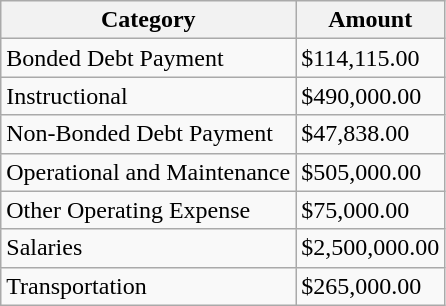<table class="wikitable">
<tr>
<th>Category</th>
<th>Amount</th>
</tr>
<tr>
<td>Bonded Debt Payment</td>
<td>$114,115.00</td>
</tr>
<tr>
<td>Instructional</td>
<td>$490,000.00</td>
</tr>
<tr>
<td>Non-Bonded Debt Payment</td>
<td>$47,838.00</td>
</tr>
<tr>
<td>Operational and Maintenance</td>
<td>$505,000.00</td>
</tr>
<tr>
<td>Other Operating Expense</td>
<td>$75,000.00</td>
</tr>
<tr>
<td>Salaries</td>
<td>$2,500,000.00</td>
</tr>
<tr>
<td>Transportation</td>
<td>$265,000.00</td>
</tr>
</table>
